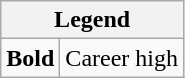<table class="wikitable mw-collapsible mw-collapsed">
<tr>
<th colspan="2">Legend</th>
</tr>
<tr>
<td><strong>Bold</strong></td>
<td>Career high</td>
</tr>
</table>
